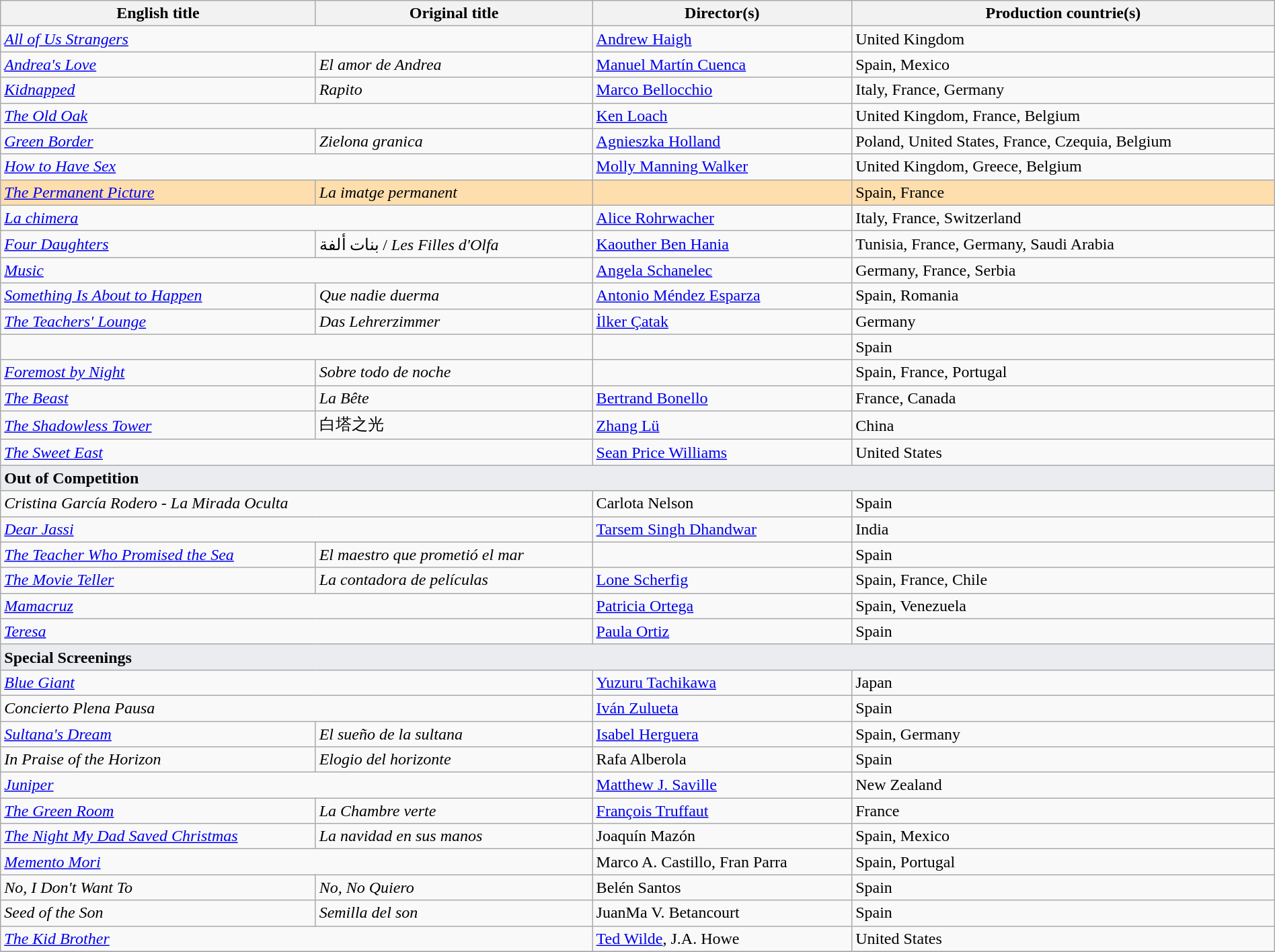<table class="sortable wikitable" style="width:100%; margin-bottom:4px" cellpadding="5">
<tr>
<th scope="col">English title</th>
<th scope="col">Original title</th>
<th scope="col">Director(s)</th>
<th scope="col">Production countrie(s)</th>
</tr>
<tr>
<td colspan="2"><em><a href='#'>All of Us Strangers</a></em></td>
<td><a href='#'>Andrew Haigh</a></td>
<td>United Kingdom</td>
</tr>
<tr>
<td><em><a href='#'>Andrea's Love</a></em></td>
<td><em>El amor de Andrea</em></td>
<td><a href='#'>Manuel Martín Cuenca</a></td>
<td>Spain, Mexico</td>
</tr>
<tr>
<td><em><a href='#'>Kidnapped</a></em></td>
<td><em>Rapito</em></td>
<td><a href='#'>Marco Bellocchio</a></td>
<td>Italy, France, Germany</td>
</tr>
<tr>
<td colspan="2"><em><a href='#'>The Old Oak</a></em></td>
<td><a href='#'>Ken Loach</a></td>
<td>United Kingdom, France, Belgium</td>
</tr>
<tr>
<td><em><a href='#'>Green Border</a></em></td>
<td><em>Zielona granica</em></td>
<td><a href='#'>Agnieszka Holland</a></td>
<td>Poland, United States, France, Czequia, Belgium</td>
</tr>
<tr>
<td colspan="2"><em><a href='#'>How to Have Sex</a></em></td>
<td><a href='#'>Molly Manning Walker</a></td>
<td>United Kingdom, Greece, Belgium</td>
</tr>
<tr style="background:#FFDEAD;">
<td><em><a href='#'>The Permanent Picture</a></em></td>
<td><em>La imatge permanent</em></td>
<td></td>
<td>Spain, France</td>
</tr>
<tr>
<td colspan="2"><em><a href='#'>La chimera</a></em></td>
<td><a href='#'>Alice Rohrwacher</a></td>
<td>Italy, France, Switzerland</td>
</tr>
<tr>
<td><em><a href='#'>Four Daughters</a></em></td>
<td>بنات ألفة / <em>Les Filles d'Olfa</em></td>
<td><a href='#'>Kaouther Ben Hania</a></td>
<td>Tunisia, France, Germany, Saudi Arabia</td>
</tr>
<tr>
<td colspan="2"><em><a href='#'>Music</a></em></td>
<td><a href='#'>Angela Schanelec</a></td>
<td>Germany, France, Serbia</td>
</tr>
<tr>
<td><em><a href='#'>Something Is About to Happen</a></em></td>
<td><em>Que nadie duerma</em></td>
<td><a href='#'>Antonio Méndez Esparza</a></td>
<td>Spain, Romania</td>
</tr>
<tr>
<td><em><a href='#'>The Teachers' Lounge</a></em></td>
<td><em>Das Lehrerzimmer</em></td>
<td><a href='#'>İlker Çatak</a></td>
<td>Germany</td>
</tr>
<tr>
<td colspan="2"><em></em></td>
<td></td>
<td>Spain</td>
</tr>
<tr>
<td><em><a href='#'>Foremost by Night</a></em></td>
<td><em>Sobre todo de noche</em></td>
<td></td>
<td>Spain, France, Portugal</td>
</tr>
<tr>
<td><em><a href='#'>The Beast</a></em></td>
<td><em>La Bête</em></td>
<td><a href='#'>Bertrand Bonello</a></td>
<td>France, Canada</td>
</tr>
<tr>
<td><em><a href='#'>The Shadowless Tower</a></em></td>
<td>白塔之光</td>
<td><a href='#'>Zhang Lü</a></td>
<td>China</td>
</tr>
<tr>
<td colspan="2"><em><a href='#'>The Sweet East</a></em></td>
<td><a href='#'>Sean Price Williams</a></td>
<td>United States</td>
</tr>
<tr>
<td colspan=4 class="center" style="padding-center:120px; background-color:#EAECF0"><strong>Out of Competition</strong></td>
</tr>
<tr>
<td colspan="2"><em>Cristina García Rodero - La Mirada Oculta</em></td>
<td>Carlota Nelson</td>
<td>Spain</td>
</tr>
<tr>
<td colspan="2"><em><a href='#'>Dear Jassi</a></em></td>
<td><a href='#'>Tarsem Singh Dhandwar</a></td>
<td>India</td>
</tr>
<tr>
<td><em><a href='#'>The Teacher Who Promised the Sea</a></em></td>
<td><em>El maestro que prometió el mar</em></td>
<td></td>
<td>Spain</td>
</tr>
<tr>
<td><em><a href='#'>The Movie Teller</a></em> </td>
<td><em>La contadora de películas</em></td>
<td><a href='#'>Lone Scherfig</a></td>
<td>Spain, France, Chile</td>
</tr>
<tr>
<td colspan="2"><em><a href='#'>Mamacruz</a></em></td>
<td><a href='#'>Patricia Ortega</a></td>
<td>Spain, Venezuela</td>
</tr>
<tr>
<td colspan="2"><em><a href='#'>Teresa</a></em></td>
<td><a href='#'>Paula Ortiz</a></td>
<td>Spain</td>
</tr>
<tr>
<td colspan=4 class="center" style="padding-center:120px; background-color:#EAECF0"><strong>Special Screenings</strong></td>
</tr>
<tr>
<td colspan="2"><em><a href='#'>Blue Giant</a></em></td>
<td><a href='#'>Yuzuru Tachikawa</a></td>
<td>Japan</td>
</tr>
<tr>
<td colspan="2"><em>Concierto Plena Pausa</em></td>
<td><a href='#'>Iván Zulueta</a></td>
<td>Spain</td>
</tr>
<tr>
<td><em><a href='#'>Sultana's Dream</a></em></td>
<td><em>El sueño de la sultana</em></td>
<td><a href='#'>Isabel Herguera</a></td>
<td>Spain, Germany</td>
</tr>
<tr>
<td><em>In Praise of the Horizon</em></td>
<td><em>Elogio del horizonte</em></td>
<td>Rafa Alberola</td>
<td>Spain</td>
</tr>
<tr>
<td colspan="2"><em><a href='#'>Juniper</a></em></td>
<td><a href='#'>Matthew J. Saville</a></td>
<td>New Zealand</td>
</tr>
<tr>
<td><em><a href='#'>The Green Room</a></em></td>
<td><em>La Chambre verte</em></td>
<td><a href='#'>François Truffaut</a></td>
<td>France</td>
</tr>
<tr>
<td><em><a href='#'>The Night My Dad Saved Christmas</a></em></td>
<td><em>La navidad en sus manos</em></td>
<td>Joaquín Mazón</td>
<td>Spain, Mexico</td>
</tr>
<tr>
<td colspan="2"><em><a href='#'>Memento Mori</a></em></td>
<td>Marco A. Castillo, Fran Parra</td>
<td>Spain, Portugal</td>
</tr>
<tr>
<td><em>No, I Don't Want To</em></td>
<td><em>No, No Quiero</em></td>
<td>Belén Santos</td>
<td>Spain</td>
</tr>
<tr>
<td><em>Seed of the Son</em></td>
<td><em>Semilla del son</em></td>
<td>JuanMa V. Betancourt</td>
<td>Spain</td>
</tr>
<tr>
<td colspan="2"><em><a href='#'>The Kid Brother</a></em></td>
<td><a href='#'>Ted Wilde</a>, J.A. Howe</td>
<td>United States</td>
</tr>
<tr>
</tr>
</table>
